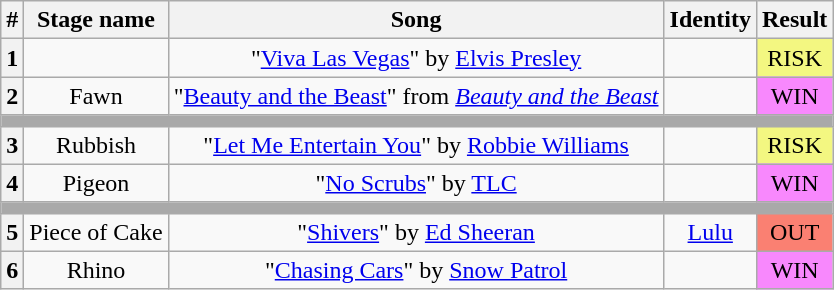<table class="wikitable plainrowheaders" style="text-align: center;">
<tr>
<th>#</th>
<th>Stage name</th>
<th>Song</th>
<th>Identity</th>
<th>Result</th>
</tr>
<tr>
<th>1</th>
<td></td>
<td>"<a href='#'>Viva Las Vegas</a>" by <a href='#'>Elvis Presley</a></td>
<td></td>
<td bgcolor="#F3F781">RISK</td>
</tr>
<tr>
<th>2</th>
<td>Fawn</td>
<td>"<a href='#'>Beauty and the Beast</a>" from <em><a href='#'>Beauty and the Beast</a></em></td>
<td></td>
<td bgcolor=#F888FD>WIN</td>
</tr>
<tr>
<td colspan="5" style="background:darkgray"></td>
</tr>
<tr>
<th>3</th>
<td>Rubbish</td>
<td>"<a href='#'>Let Me Entertain You</a>" by <a href='#'>Robbie Williams</a></td>
<td></td>
<td bgcolor="#F3F781">RISK</td>
</tr>
<tr>
<th>4</th>
<td>Pigeon</td>
<td>"<a href='#'>No Scrubs</a>" by <a href='#'>TLC</a></td>
<td></td>
<td bgcolor=#F888FD>WIN</td>
</tr>
<tr>
<td colspan="5" style="background:darkgray"></td>
</tr>
<tr>
<th>5</th>
<td>Piece of Cake</td>
<td>"<a href='#'>Shivers</a>" by <a href='#'>Ed Sheeran</a></td>
<td><a href='#'>Lulu</a></td>
<td bgcolor=salmon>OUT</td>
</tr>
<tr>
<th>6</th>
<td>Rhino</td>
<td>"<a href='#'>Chasing Cars</a>" by <a href='#'>Snow Patrol</a></td>
<td></td>
<td bgcolor=#F888FD>WIN</td>
</tr>
</table>
